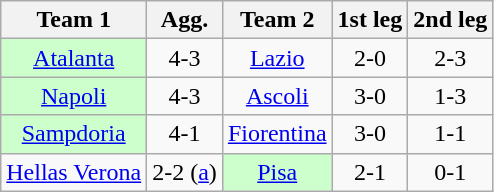<table class="wikitable" style="text-align:center;">
<tr>
<th>Team 1</th>
<th>Agg.</th>
<th>Team 2</th>
<th>1st leg</th>
<th>2nd leg</th>
</tr>
<tr>
<td bgcolor="ccffcc"><a href='#'>Atalanta</a></td>
<td>4-3</td>
<td><a href='#'>Lazio</a></td>
<td>2-0</td>
<td>2-3</td>
</tr>
<tr>
<td bgcolor="ccffcc"><a href='#'>Napoli</a></td>
<td>4-3</td>
<td><a href='#'>Ascoli</a></td>
<td>3-0</td>
<td>1-3</td>
</tr>
<tr>
<td bgcolor="ccffcc"><a href='#'>Sampdoria</a></td>
<td>4-1</td>
<td><a href='#'>Fiorentina</a></td>
<td>3-0</td>
<td>1-1</td>
</tr>
<tr>
<td><a href='#'>Hellas Verona</a></td>
<td>2-2 (<a href='#'>a</a>)</td>
<td bgcolor="ccffcc"><a href='#'>Pisa</a></td>
<td>2-1</td>
<td>0-1</td>
</tr>
</table>
